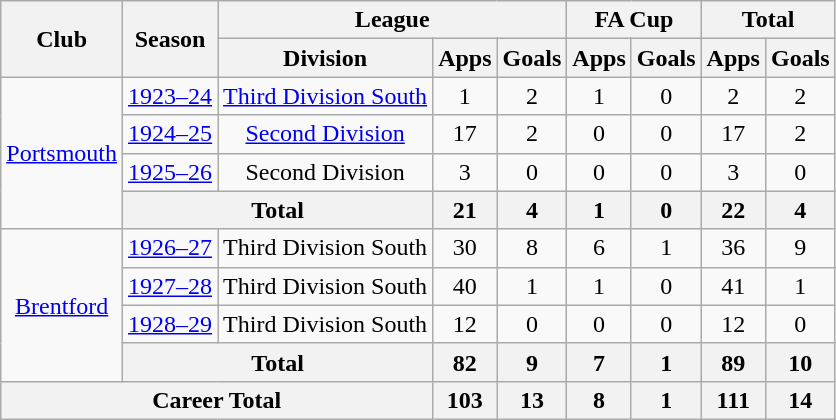<table class="wikitable" style="text-align: center;">
<tr>
<th rowspan="2">Club</th>
<th rowspan="2">Season</th>
<th colspan="3">League</th>
<th colspan="2">FA Cup</th>
<th colspan="2">Total</th>
</tr>
<tr>
<th>Division</th>
<th>Apps</th>
<th>Goals</th>
<th>Apps</th>
<th>Goals</th>
<th>Apps</th>
<th>Goals</th>
</tr>
<tr>
<td rowspan="4"><a href='#'>Portsmouth</a></td>
<td><a href='#'>1923–24</a></td>
<td><a href='#'>Third Division South</a></td>
<td>1</td>
<td>2</td>
<td>1</td>
<td>0</td>
<td>2</td>
<td>2</td>
</tr>
<tr>
<td><a href='#'>1924–25</a></td>
<td><a href='#'>Second Division</a></td>
<td>17</td>
<td>2</td>
<td>0</td>
<td>0</td>
<td>17</td>
<td>2</td>
</tr>
<tr>
<td><a href='#'>1925–26</a></td>
<td>Second Division</td>
<td>3</td>
<td>0</td>
<td>0</td>
<td>0</td>
<td>3</td>
<td>0</td>
</tr>
<tr>
<th colspan="2">Total</th>
<th>21</th>
<th>4</th>
<th>1</th>
<th>0</th>
<th>22</th>
<th>4</th>
</tr>
<tr>
<td rowspan="4"><a href='#'>Brentford</a></td>
<td><a href='#'>1926–27</a></td>
<td>Third Division South</td>
<td>30</td>
<td>8</td>
<td>6</td>
<td>1</td>
<td>36</td>
<td>9</td>
</tr>
<tr>
<td><a href='#'>1927–28</a></td>
<td>Third Division South</td>
<td>40</td>
<td>1</td>
<td>1</td>
<td>0</td>
<td>41</td>
<td>1</td>
</tr>
<tr>
<td><a href='#'>1928–29</a></td>
<td>Third Division South</td>
<td>12</td>
<td>0</td>
<td>0</td>
<td>0</td>
<td>12</td>
<td>0</td>
</tr>
<tr>
<th colspan="2">Total</th>
<th>82</th>
<th>9</th>
<th>7</th>
<th>1</th>
<th>89</th>
<th>10</th>
</tr>
<tr>
<th colspan="3">Career Total</th>
<th>103</th>
<th>13</th>
<th>8</th>
<th>1</th>
<th>111</th>
<th>14</th>
</tr>
</table>
